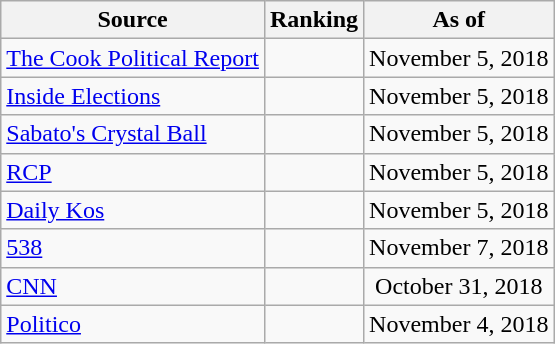<table class="wikitable" style="text-align:center">
<tr>
<th>Source</th>
<th>Ranking</th>
<th>As of</th>
</tr>
<tr>
<td align=left><a href='#'>The Cook Political Report</a></td>
<td></td>
<td>November 5, 2018</td>
</tr>
<tr>
<td align=left><a href='#'>Inside Elections</a></td>
<td></td>
<td>November 5, 2018</td>
</tr>
<tr>
<td align=left><a href='#'>Sabato's Crystal Ball</a></td>
<td></td>
<td>November 5, 2018</td>
</tr>
<tr>
<td align="left"><a href='#'>RCP</a></td>
<td></td>
<td>November 5, 2018</td>
</tr>
<tr>
<td align="left"><a href='#'>Daily Kos</a></td>
<td></td>
<td>November 5, 2018</td>
</tr>
<tr>
<td align="left"><a href='#'>538</a></td>
<td></td>
<td>November 7, 2018</td>
</tr>
<tr>
<td align="left"><a href='#'>CNN</a></td>
<td></td>
<td>October 31, 2018</td>
</tr>
<tr>
<td align="left"><a href='#'>Politico</a></td>
<td></td>
<td>November 4, 2018</td>
</tr>
</table>
